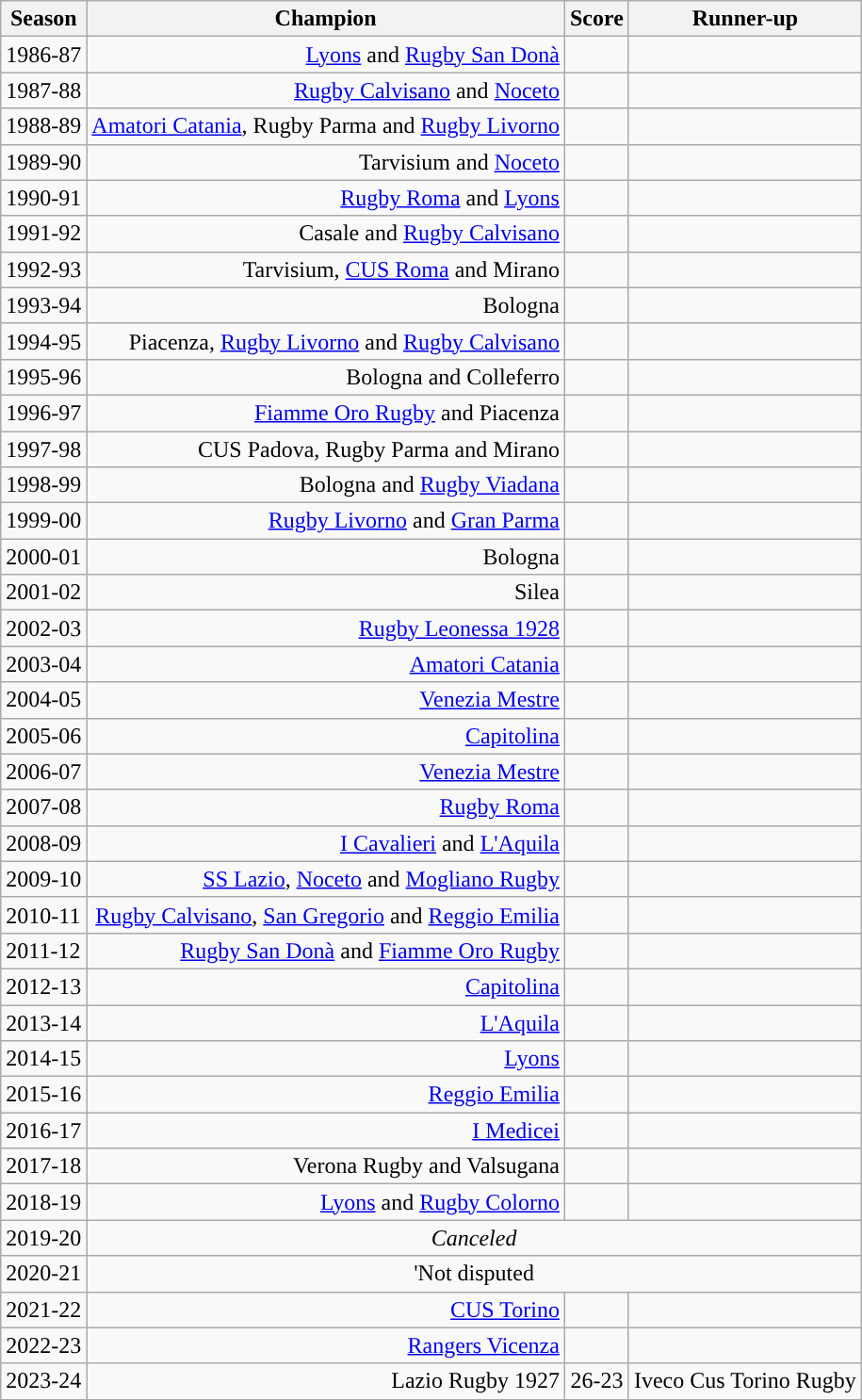<table class="wikitable">
<tr>
<th>Season</th>
<th> Champion</th>
<th>Score</th>
<th> Runner-up</th>
</tr>
<tr>
<td>1986-87</td>
<td style="text-align:right;"><a href='#'>Lyons</a> and <a href='#'>Rugby San Donà</a></td>
<td></td>
<td></td>
</tr>
<tr>
<td>1987-88</td>
<td style="text-align:right;"><a href='#'>Rugby Calvisano</a> and <a href='#'>Noceto</a></td>
<td></td>
<td></td>
</tr>
<tr>
<td>1988-89</td>
<td style="text-align:right;"><a href='#'>Amatori Catania</a>, Rugby Parma and <a href='#'>Rugby Livorno</a></td>
<td></td>
<td></td>
</tr>
<tr>
<td>1989-90</td>
<td style="text-align:right;">Tarvisium and <a href='#'>Noceto</a></td>
<td></td>
<td></td>
</tr>
<tr>
<td>1990-91</td>
<td style="text-align:right;"><a href='#'>Rugby Roma</a> and <a href='#'>Lyons</a></td>
<td></td>
<td></td>
</tr>
<tr>
<td>1991-92</td>
<td style="text-align:right;">Casale and <a href='#'>Rugby Calvisano</a></td>
<td></td>
<td></td>
</tr>
<tr>
<td>1992-93</td>
<td style="text-align:right;">Tarvisium, <a href='#'>CUS Roma</a> and Mirano</td>
<td></td>
<td></td>
</tr>
<tr>
<td>1993-94</td>
<td style="text-align:right;">Bologna</td>
<td></td>
<td></td>
</tr>
<tr>
<td>1994-95</td>
<td style="text-align:right;">Piacenza, <a href='#'>Rugby Livorno</a> and <a href='#'>Rugby Calvisano</a></td>
<td></td>
<td></td>
</tr>
<tr>
<td>1995-96</td>
<td style="text-align:right;">Bologna and Colleferro</td>
<td></td>
<td></td>
</tr>
<tr>
<td>1996-97</td>
<td style="text-align:right;"><a href='#'>Fiamme Oro Rugby</a> and Piacenza</td>
<td></td>
<td></td>
</tr>
<tr>
<td>1997-98</td>
<td style="text-align:right;">CUS Padova, Rugby Parma and Mirano</td>
<td></td>
<td></td>
</tr>
<tr>
<td>1998-99</td>
<td style="text-align:right;">Bologna and <a href='#'>Rugby Viadana</a></td>
<td></td>
<td></td>
</tr>
<tr>
<td>1999-00</td>
<td style="text-align:right;"><a href='#'>Rugby Livorno</a> and <a href='#'>Gran Parma</a></td>
<td></td>
<td></td>
</tr>
<tr>
<td>2000-01</td>
<td style="text-align:right;">Bologna</td>
<td></td>
<td></td>
</tr>
<tr>
<td>2001-02</td>
<td style="text-align:right;">Silea</td>
<td></td>
<td></td>
</tr>
<tr>
<td>2002-03</td>
<td style="text-align:right;"><a href='#'>Rugby Leonessa 1928</a></td>
<td></td>
<td></td>
</tr>
<tr>
<td>2003-04</td>
<td style="text-align:right;"><a href='#'>Amatori Catania</a></td>
<td></td>
<td></td>
</tr>
<tr>
<td>2004-05</td>
<td style="text-align:right;"><a href='#'>Venezia Mestre</a></td>
<td></td>
<td></td>
</tr>
<tr>
<td>2005-06</td>
<td style="text-align:right;"><a href='#'>Capitolina</a></td>
<td></td>
<td></td>
</tr>
<tr>
<td>2006-07</td>
<td style="text-align:right;"><a href='#'>Venezia Mestre</a></td>
<td></td>
<td></td>
</tr>
<tr>
<td>2007-08</td>
<td style="text-align:right;"><a href='#'>Rugby Roma</a></td>
<td></td>
<td></td>
</tr>
<tr>
<td>2008-09</td>
<td style="text-align:right;"><a href='#'>I Cavalieri</a> and <a href='#'>L'Aquila</a></td>
<td></td>
<td></td>
</tr>
<tr>
<td>2009-10</td>
<td style="text-align:right;"><a href='#'>SS Lazio</a>, <a href='#'>Noceto</a> and <a href='#'>Mogliano Rugby</a></td>
<td></td>
<td></td>
</tr>
<tr>
<td>2010-11</td>
<td style="text-align:right;"><a href='#'>Rugby Calvisano</a>, <a href='#'>San Gregorio</a> and <a href='#'>Reggio Emilia</a></td>
<td></td>
<td></td>
</tr>
<tr>
<td>2011-12</td>
<td style="text-align:right;"><a href='#'>Rugby San Donà</a> and <a href='#'>Fiamme Oro Rugby</a></td>
<td></td>
<td></td>
</tr>
<tr>
<td>2012-13</td>
<td style="text-align:right;"><a href='#'>Capitolina</a></td>
<td></td>
<td></td>
</tr>
<tr>
<td>2013-14</td>
<td style="text-align:right;"><a href='#'>L'Aquila</a></td>
<td></td>
<td></td>
</tr>
<tr>
<td>2014-15</td>
<td style="text-align:right;"><a href='#'>Lyons</a></td>
<td></td>
<td></td>
</tr>
<tr>
<td>2015-16</td>
<td style="text-align:right;"><a href='#'>Reggio Emilia</a></td>
<td></td>
<td></td>
</tr>
<tr>
<td>2016-17</td>
<td style="text-align:right;"><a href='#'>I Medicei</a></td>
<td></td>
<td></td>
</tr>
<tr>
<td>2017-18</td>
<td style="text-align:right;">Verona Rugby and Valsugana</td>
<td></td>
<td></td>
</tr>
<tr>
<td>2018-19</td>
<td style="text-align:right;"><a href='#'>Lyons</a> and <a href='#'>Rugby Colorno</a></td>
<td></td>
<td></td>
</tr>
<tr>
<td>2019-20</td>
<td align=center colspan="4"><em>Canceled</em></td>
</tr>
<tr>
<td>2020-21</td>
<td align=center colspan="4">'Not disputed<em></td>
</tr>
<tr>
<td>2021-22</td>
<td style="text-align:right;"><a href='#'>CUS Torino</a></td>
<td></td>
<td></td>
</tr>
<tr>
<td>2022-23</td>
<td style="text-align:right;"><a href='#'>Rangers Vicenza</a></td>
<td></td>
<td></td>
</tr>
<tr>
<td>2023-24</td>
<td style="text-align:right;">Lazio Rugby 1927</td>
<td style="text-align:center;">26-23</td>
<td style="text-align:left;">Iveco Cus Torino Rugby</td>
</tr>
</table>
